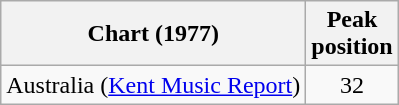<table class="wikitable">
<tr>
<th align="left">Chart (1977)</th>
<th align="left">Peak<br>position</th>
</tr>
<tr>
<td align="left">Australia (<a href='#'>Kent Music Report</a>)</td>
<td style="text-align:center;">32</td>
</tr>
</table>
